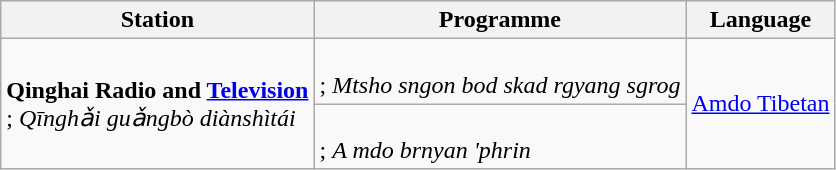<table border="1" class="wikitable">
<tr>
<th>Station</th>
<th>Programme</th>
<th>Language</th>
</tr>
<tr>
<td rowspan="2"><strong>Qinghai Radio and <a href='#'>Television</a></strong><br> ; <em>Qīnghǎi guǎngbò diànshìtái</em></td>
<td><br> ; <em>Mtsho sngon bod skad rgyang sgrog</em></td>
<td rowspan="2"><a href='#'>Amdo Tibetan</a></td>
</tr>
<tr>
<td><br> ; <em>A mdo brnyan 'phrin</em></td>
</tr>
</table>
